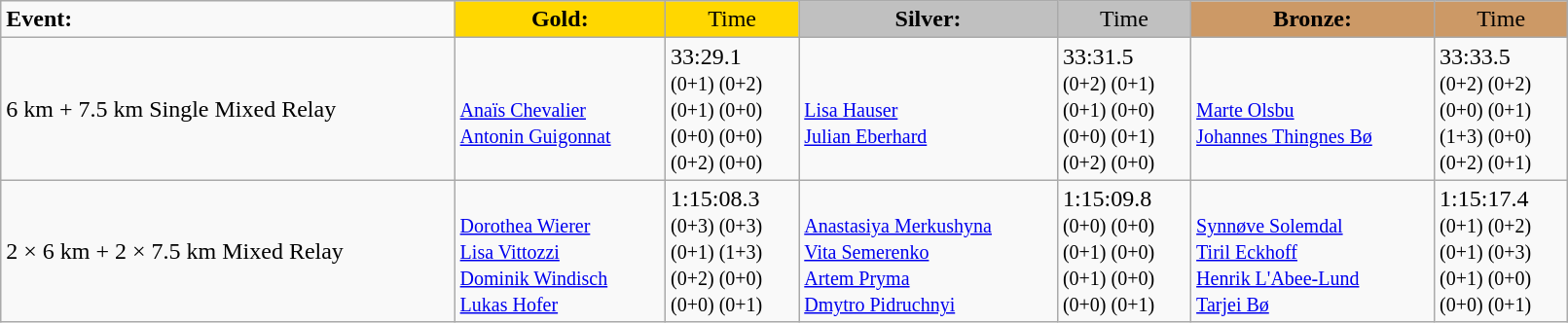<table class="wikitable" width=85%>
<tr>
<td><strong>Event:</strong></td>
<td style="text-align:center;background-color:gold;"><strong>Gold:</strong></td>
<td style="text-align:center;background-color:gold;">Time</td>
<td style="text-align:center;background-color:silver;"><strong>Silver:</strong></td>
<td style="text-align:center;background-color:silver;">Time</td>
<td style="text-align:center;background-color:#CC9966;"><strong>Bronze:</strong></td>
<td style="text-align:center;background-color:#CC9966;">Time</td>
</tr>
<tr>
<td>6 km + 7.5 km Single Mixed Relay<br></td>
<td><strong></strong><br><small><a href='#'>Anaïs Chevalier</a><br><a href='#'>Antonin Guigonnat</a></small></td>
<td>33:29.1<br><small>(0+1) (0+2)<br>(0+1) (0+0)<br>(0+0) (0+0)<br>(0+2) (0+0)</small></td>
<td><br><small><a href='#'>Lisa Hauser</a><br><a href='#'>Julian Eberhard</a></small></td>
<td>33:31.5<br><small>(0+2) (0+1)<br>(0+1) (0+0)<br>(0+0) (0+1)<br>(0+2) (0+0)</small></td>
<td><br><small><a href='#'>Marte Olsbu</a><br><a href='#'>Johannes Thingnes Bø</a></small></td>
<td>33:33.5<br><small>(0+2) (0+2)<br>(0+0) (0+1)<br>(1+3) (0+0)<br>(0+2) (0+1)</small></td>
</tr>
<tr>
<td>2 × 6 km + 2 × 7.5 km Mixed Relay<br></td>
<td><strong></strong><br><small><a href='#'>Dorothea Wierer</a><br><a href='#'>Lisa Vittozzi</a><br><a href='#'>Dominik Windisch</a><br><a href='#'>Lukas Hofer</a></small></td>
<td>1:15:08.3<br><small>(0+3) (0+3)<br>(0+1) (1+3)<br>(0+2) (0+0)<br>(0+0) (0+1)</small></td>
<td><br><small><a href='#'>Anastasiya Merkushyna</a><br><a href='#'>Vita Semerenko</a><br><a href='#'>Artem Pryma</a><br><a href='#'>Dmytro Pidruchnyi</a></small></td>
<td>1:15:09.8<br><small>(0+0) (0+0)<br>(0+1) (0+0)<br>(0+1) (0+0)<br>(0+0) (0+1)</small></td>
<td><br><small><a href='#'>Synnøve Solemdal</a><br><a href='#'>Tiril Eckhoff</a><br><a href='#'>Henrik L'Abee-Lund</a><br><a href='#'>Tarjei Bø</a></small></td>
<td>1:15:17.4<br><small>(0+1) (0+2)<br>(0+1) (0+3)<br>(0+1) (0+0)<br>(0+0) (0+1)</small></td>
</tr>
</table>
